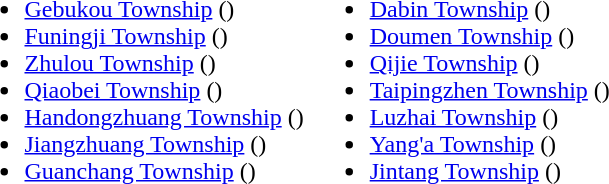<table>
<tr>
<td valign="top"><br><ul><li><a href='#'>Gebukou Township</a> ()</li><li><a href='#'>Funingji Township</a> ()</li><li><a href='#'>Zhulou Township</a> ()</li><li><a href='#'>Qiaobei Township</a> ()</li><li><a href='#'>Handongzhuang Township</a> ()</li><li><a href='#'>Jiangzhuang Township</a> ()</li><li><a href='#'>Guanchang Township</a> ()</li></ul></td>
<td valign="top"><br><ul><li><a href='#'>Dabin Township</a> ()</li><li><a href='#'>Doumen Township</a> ()</li><li><a href='#'>Qijie Township</a> ()</li><li><a href='#'>Taipingzhen Township</a> ()</li><li><a href='#'>Luzhai Township</a> ()</li><li><a href='#'>Yang'a Township</a> ()</li><li><a href='#'>Jintang Township</a> ()</li></ul></td>
</tr>
</table>
